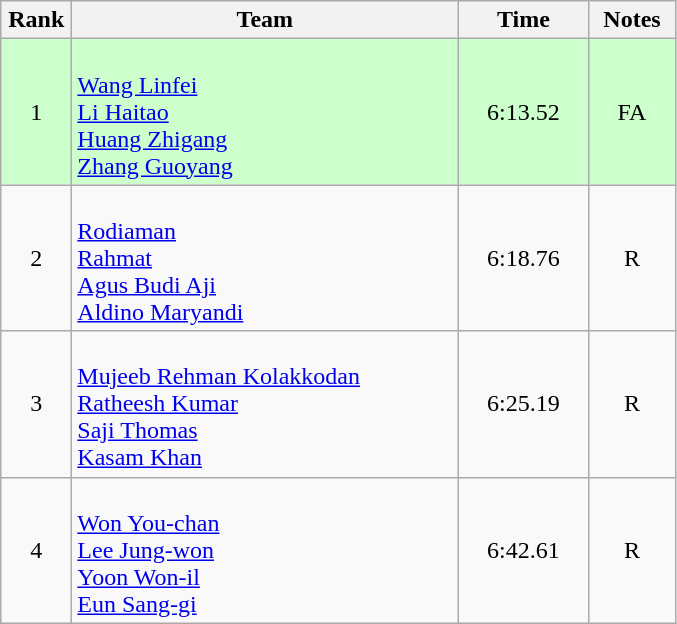<table class=wikitable style="text-align:center">
<tr>
<th width=40>Rank</th>
<th width=250>Team</th>
<th width=80>Time</th>
<th width=50>Notes</th>
</tr>
<tr bgcolor="ccffcc">
<td>1</td>
<td align=left><br><a href='#'>Wang Linfei</a><br><a href='#'>Li Haitao</a><br><a href='#'>Huang Zhigang</a><br><a href='#'>Zhang Guoyang</a></td>
<td>6:13.52</td>
<td>FA</td>
</tr>
<tr>
<td>2</td>
<td align=left><br><a href='#'>Rodiaman</a><br><a href='#'>Rahmat</a><br><a href='#'>Agus Budi Aji</a><br><a href='#'>Aldino Maryandi</a></td>
<td>6:18.76</td>
<td>R</td>
</tr>
<tr>
<td>3</td>
<td align=left><br><a href='#'>Mujeeb Rehman Kolakkodan</a><br><a href='#'>Ratheesh Kumar</a><br><a href='#'>Saji Thomas</a><br><a href='#'>Kasam Khan</a></td>
<td>6:25.19</td>
<td>R</td>
</tr>
<tr>
<td>4</td>
<td align=left><br><a href='#'>Won You-chan</a><br><a href='#'>Lee Jung-won</a><br><a href='#'>Yoon Won-il</a><br><a href='#'>Eun Sang-gi</a></td>
<td>6:42.61</td>
<td>R</td>
</tr>
</table>
